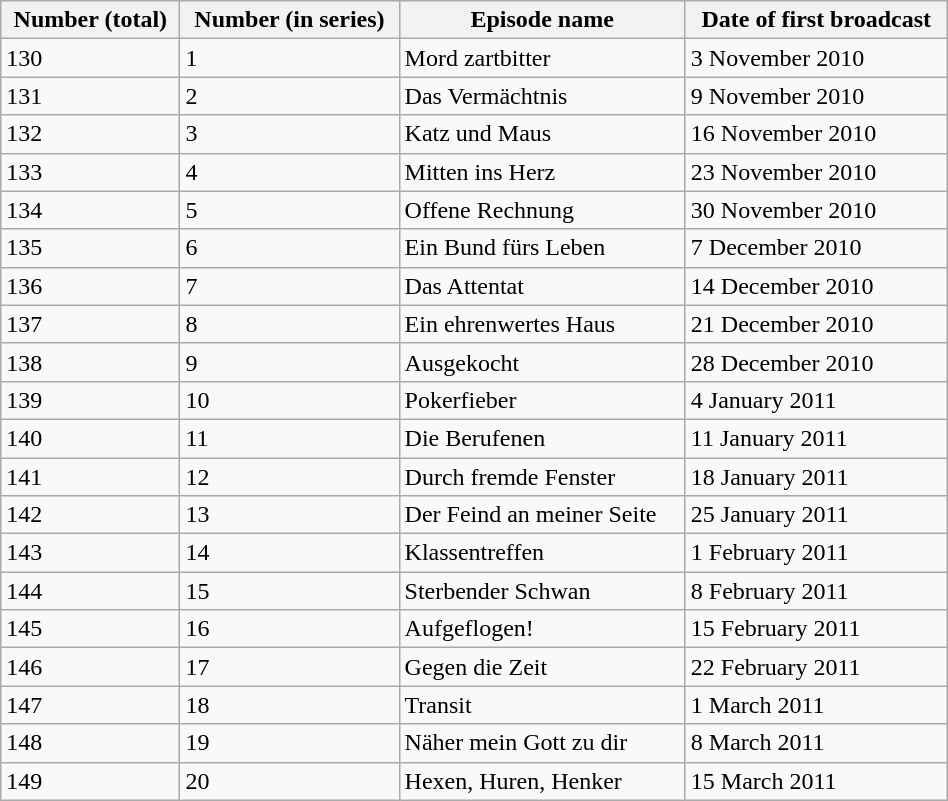<table class="wikitable" width="50%">
<tr class="hintergrundfarbe6">
<th>Number (total)</th>
<th>Number (in series)</th>
<th>Episode name</th>
<th>Date of first broadcast</th>
</tr>
<tr>
<td>130</td>
<td>1</td>
<td>Mord zartbitter</td>
<td>3 November 2010</td>
</tr>
<tr>
<td>131</td>
<td>2</td>
<td>Das Vermächtnis</td>
<td>9 November 2010</td>
</tr>
<tr>
<td>132</td>
<td>3</td>
<td>Katz und Maus</td>
<td>16 November 2010</td>
</tr>
<tr>
<td>133</td>
<td>4</td>
<td>Mitten ins Herz</td>
<td>23 November 2010</td>
</tr>
<tr>
<td>134</td>
<td>5</td>
<td>Offene Rechnung</td>
<td>30 November 2010</td>
</tr>
<tr>
<td>135</td>
<td>6</td>
<td>Ein Bund fürs Leben</td>
<td>7 December 2010</td>
</tr>
<tr>
<td>136</td>
<td>7</td>
<td>Das Attentat</td>
<td>14 December 2010</td>
</tr>
<tr>
<td>137</td>
<td>8</td>
<td>Ein ehrenwertes Haus</td>
<td>21 December 2010</td>
</tr>
<tr>
<td>138</td>
<td>9</td>
<td>Ausgekocht</td>
<td>28 December 2010</td>
</tr>
<tr>
<td>139</td>
<td>10</td>
<td>Pokerfieber</td>
<td>4 January 2011</td>
</tr>
<tr>
<td>140</td>
<td>11</td>
<td>Die Berufenen</td>
<td>11 January 2011</td>
</tr>
<tr>
<td>141</td>
<td>12</td>
<td>Durch fremde Fenster</td>
<td>18 January 2011</td>
</tr>
<tr>
<td>142</td>
<td>13</td>
<td>Der Feind an meiner Seite</td>
<td>25 January 2011</td>
</tr>
<tr>
<td>143</td>
<td>14</td>
<td>Klassentreffen</td>
<td>1 February 2011</td>
</tr>
<tr>
<td>144</td>
<td>15</td>
<td>Sterbender Schwan</td>
<td>8 February 2011</td>
</tr>
<tr>
<td>145</td>
<td>16</td>
<td>Aufgeflogen!</td>
<td>15 February 2011</td>
</tr>
<tr>
<td>146</td>
<td>17</td>
<td>Gegen die Zeit</td>
<td>22 February 2011</td>
</tr>
<tr>
<td>147</td>
<td>18</td>
<td>Transit</td>
<td>1 March 2011</td>
</tr>
<tr>
<td>148</td>
<td>19</td>
<td>Näher mein Gott zu dir</td>
<td>8 March 2011</td>
</tr>
<tr>
<td>149</td>
<td>20</td>
<td>Hexen, Huren, Henker</td>
<td>15 March 2011</td>
</tr>
</table>
